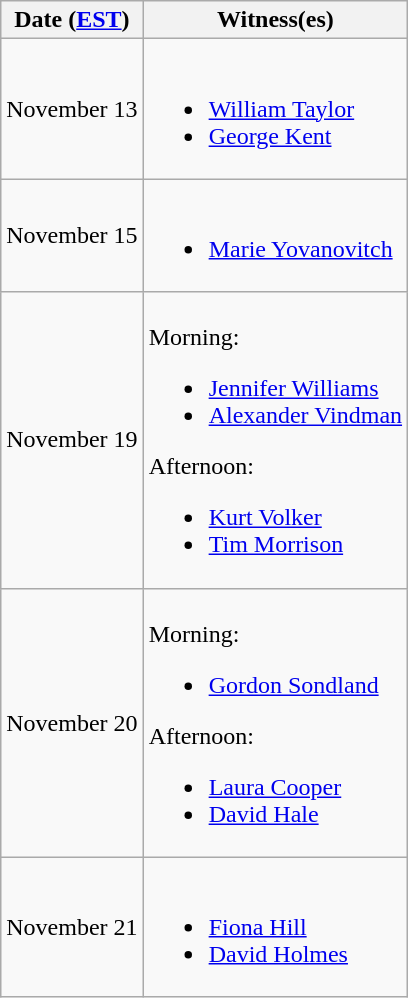<table class="wikitable floatright">
<tr>
<th>Date (<a href='#'>EST</a>)</th>
<th>Witness(es)</th>
</tr>
<tr>
<td>November 13</td>
<td><br><ul><li><a href='#'>William Taylor</a></li><li><a href='#'>George Kent</a></li></ul></td>
</tr>
<tr>
<td>November 15</td>
<td><br><ul><li><a href='#'>Marie Yovanovitch</a></li></ul></td>
</tr>
<tr>
<td>November 19</td>
<td><br>Morning:<ul><li><a href='#'>Jennifer Williams</a></li><li><a href='#'>Alexander Vindman</a></li></ul>Afternoon:<ul><li><a href='#'>Kurt Volker</a></li><li><a href='#'>Tim Morrison</a></li></ul></td>
</tr>
<tr>
<td>November 20</td>
<td><br>Morning:<ul><li><a href='#'>Gordon Sondland</a></li></ul>Afternoon:<ul><li><a href='#'>Laura Cooper</a></li><li><a href='#'>David Hale</a></li></ul></td>
</tr>
<tr>
<td>November 21</td>
<td><br><ul><li><a href='#'>Fiona Hill</a></li><li><a href='#'>David Holmes</a></li></ul></td>
</tr>
</table>
